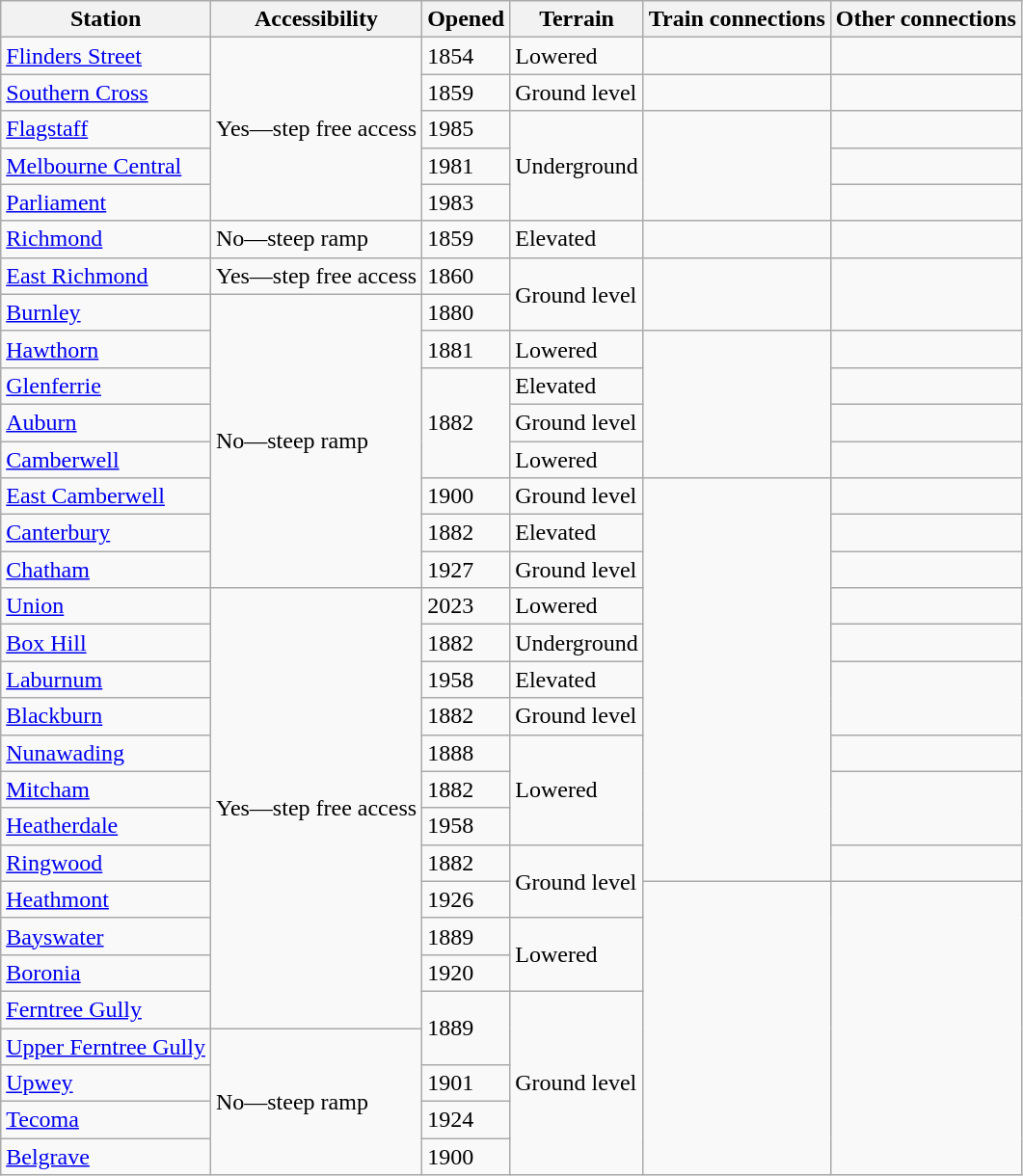<table class="wikitable">
<tr>
<th>Station</th>
<th>Accessibility</th>
<th>Opened</th>
<th>Terrain</th>
<th>Train connections</th>
<th>Other connections</th>
</tr>
<tr>
<td><a href='#'>Flinders Street</a></td>
<td rowspan="5">Yes—step free access</td>
<td>1854</td>
<td>Lowered</td>
<td></td>
<td> </td>
</tr>
<tr>
<td><a href='#'>Southern Cross</a></td>
<td>1859</td>
<td>Ground level</td>
<td></td>
<td>   </td>
</tr>
<tr>
<td><a href='#'>Flagstaff</a></td>
<td>1985</td>
<td rowspan="3">Underground</td>
<td rowspan="3"></td>
<td></td>
</tr>
<tr>
<td><a href='#'>Melbourne Central</a></td>
<td>1981</td>
<td> </td>
</tr>
<tr>
<td><a href='#'>Parliament</a></td>
<td>1983</td>
<td></td>
</tr>
<tr>
<td><a href='#'>Richmond</a></td>
<td>No—steep ramp</td>
<td>1859</td>
<td>Elevated</td>
<td></td>
<td> </td>
</tr>
<tr>
<td><a href='#'>East Richmond</a></td>
<td>Yes—step free access</td>
<td>1860</td>
<td rowspan="2">Ground level</td>
<td rowspan="2"></td>
<td rowspan="2"></td>
</tr>
<tr>
<td><a href='#'>Burnley</a></td>
<td rowspan="8">No—steep ramp</td>
<td>1880</td>
</tr>
<tr>
<td><a href='#'>Hawthorn</a></td>
<td>1881</td>
<td>Lowered</td>
<td rowspan="4"></td>
<td> </td>
</tr>
<tr>
<td><a href='#'>Glenferrie</a></td>
<td rowspan="3">1882</td>
<td>Elevated</td>
<td></td>
</tr>
<tr>
<td><a href='#'>Auburn</a></td>
<td>Ground level</td>
<td></td>
</tr>
<tr>
<td><a href='#'>Camberwell</a></td>
<td>Lowered</td>
<td> </td>
</tr>
<tr>
<td><a href='#'>East Camberwell</a></td>
<td>1900</td>
<td>Ground level</td>
<td rowspan="11"></td>
<td></td>
</tr>
<tr>
<td><a href='#'>Canterbury</a></td>
<td>1882</td>
<td>Elevated</td>
<td></td>
</tr>
<tr>
<td><a href='#'>Chatham</a></td>
<td>1927</td>
<td>Ground level</td>
<td></td>
</tr>
<tr>
<td><a href='#'>Union</a></td>
<td rowspan="12">Yes—step free access</td>
<td>2023</td>
<td>Lowered</td>
<td></td>
</tr>
<tr>
<td><a href='#'>Box Hill</a></td>
<td>1882</td>
<td>Underground</td>
<td>  </td>
</tr>
<tr>
<td><a href='#'>Laburnum</a></td>
<td>1958</td>
<td>Elevated</td>
<td rowspan="2"></td>
</tr>
<tr>
<td><a href='#'>Blackburn</a></td>
<td>1882</td>
<td>Ground level</td>
</tr>
<tr>
<td><a href='#'>Nunawading</a></td>
<td>1888</td>
<td rowspan="3">Lowered</td>
<td> </td>
</tr>
<tr>
<td><a href='#'>Mitcham</a></td>
<td>1882</td>
<td rowspan="2"></td>
</tr>
<tr>
<td><a href='#'>Heatherdale</a></td>
<td>1958</td>
</tr>
<tr>
<td><a href='#'>Ringwood</a></td>
<td>1882</td>
<td rowspan="2">Ground level</td>
<td> </td>
</tr>
<tr>
<td><a href='#'>Heathmont</a></td>
<td>1926</td>
<td rowspan="8"></td>
<td rowspan="8"></td>
</tr>
<tr>
<td><a href='#'>Bayswater</a></td>
<td>1889</td>
<td rowspan="2">Lowered</td>
</tr>
<tr>
<td><a href='#'>Boronia</a></td>
<td>1920</td>
</tr>
<tr>
<td><a href='#'>Ferntree Gully</a></td>
<td rowspan="2">1889</td>
<td rowspan="5">Ground level</td>
</tr>
<tr>
<td><a href='#'>Upper Ferntree Gully</a></td>
<td rowspan="4">No—steep ramp</td>
</tr>
<tr>
<td><a href='#'>Upwey</a></td>
<td>1901</td>
</tr>
<tr>
<td><a href='#'>Tecoma</a></td>
<td>1924</td>
</tr>
<tr>
<td><a href='#'>Belgrave</a></td>
<td>1900</td>
</tr>
</table>
